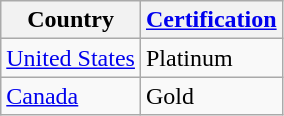<table class="wikitable">
<tr>
<th scope="col">Country</th>
<th scope="col"><a href='#'>Certification</a></th>
</tr>
<tr>
<td><a href='#'>United States</a></td>
<td>Platinum</td>
</tr>
<tr>
<td><a href='#'>Canada</a></td>
<td>Gold</td>
</tr>
</table>
